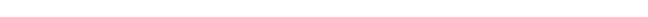<table style="width:66%; text-align:center;">
<tr style="color:white;">
<td style="background:"><strong>68</strong></td>
<td style="background:"><strong>46</strong></td>
</tr>
</table>
